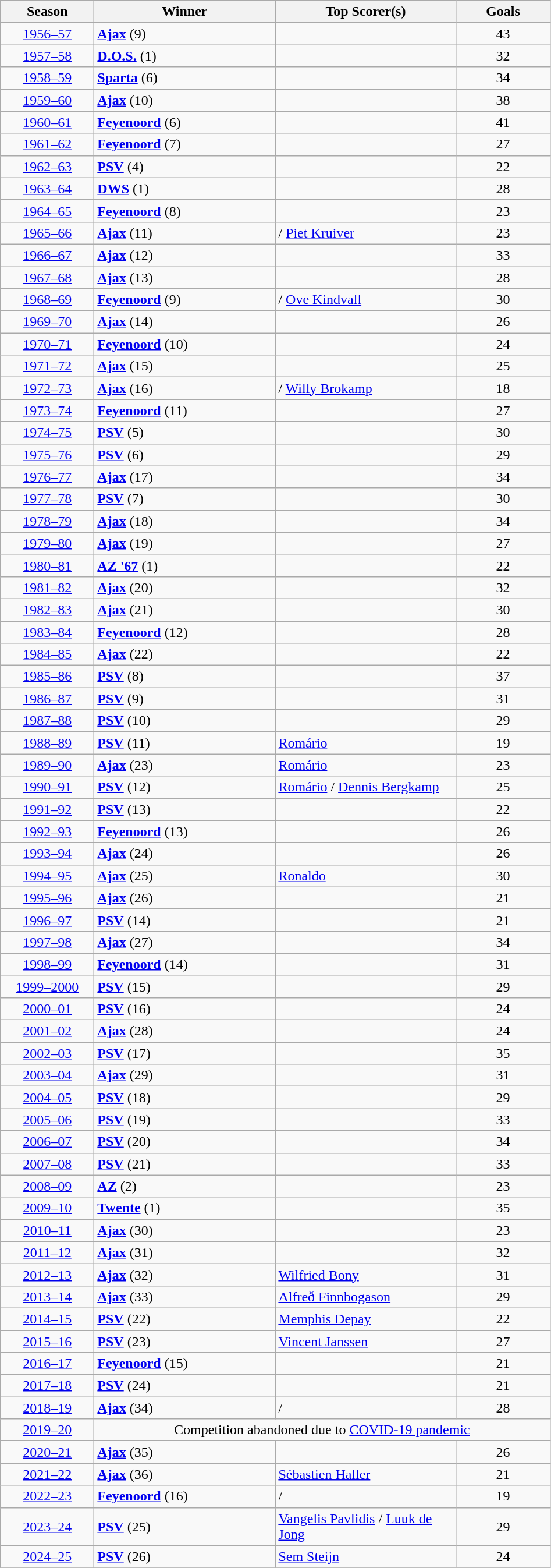<table class="wikitable sortable">
<tr>
<th style="width:100px;">Season</th>
<th style="width:200px;">Winner</th>
<th style="width:200px;">Top Scorer(s)</th>
<th style="width:100px;">Goals</th>
</tr>
<tr>
<td align=center><a href='#'>1956–57</a></td>
<td><strong><a href='#'>Ajax</a></strong> (9)</td>
<td></td>
<td align=center>43</td>
</tr>
<tr>
<td align=center><a href='#'>1957–58</a></td>
<td><strong><a href='#'>D.O.S.</a></strong> (1)</td>
<td></td>
<td align=center>32</td>
</tr>
<tr>
<td align=center><a href='#'>1958–59</a></td>
<td><strong><a href='#'>Sparta</a></strong> (6)</td>
<td></td>
<td align=center>34</td>
</tr>
<tr>
<td align=center><a href='#'>1959–60</a></td>
<td><strong><a href='#'>Ajax</a></strong> (10)</td>
<td></td>
<td align=center>38</td>
</tr>
<tr>
<td align=center><a href='#'>1960–61</a></td>
<td><strong><a href='#'>Feyenoord</a></strong> (6)</td>
<td></td>
<td align=center>41</td>
</tr>
<tr>
<td align=center><a href='#'>1961–62</a></td>
<td><strong><a href='#'>Feyenoord</a></strong> (7)</td>
<td></td>
<td align=center>27</td>
</tr>
<tr>
<td align=center><a href='#'>1962–63</a></td>
<td><strong><a href='#'>PSV</a></strong> (4)</td>
<td></td>
<td align=center>22</td>
</tr>
<tr>
<td align=center><a href='#'>1963–64</a></td>
<td><strong><a href='#'>DWS</a></strong> (1)</td>
<td></td>
<td align=center>28</td>
</tr>
<tr>
<td align=center><a href='#'>1964–65</a></td>
<td><strong><a href='#'>Feyenoord</a></strong> (8)</td>
<td></td>
<td align=center>23</td>
</tr>
<tr>
<td align=center><a href='#'>1965–66</a></td>
<td><strong><a href='#'>Ajax</a></strong> (11)</td>
<td> / <a href='#'>Piet Kruiver</a></td>
<td align=center>23</td>
</tr>
<tr>
<td align=center><a href='#'>1966–67</a></td>
<td><strong><a href='#'>Ajax</a></strong> (12)</td>
<td></td>
<td align=center>33</td>
</tr>
<tr>
<td align=center><a href='#'>1967–68</a></td>
<td><strong><a href='#'>Ajax</a></strong> (13)</td>
<td></td>
<td align=center>28</td>
</tr>
<tr>
<td align=center><a href='#'>1968–69</a></td>
<td><strong><a href='#'>Feyenoord</a></strong> (9)</td>
<td> / <a href='#'>Ove Kindvall</a></td>
<td align=center>30</td>
</tr>
<tr>
<td align=center><a href='#'>1969–70</a></td>
<td><strong><a href='#'>Ajax</a></strong> (14)</td>
<td></td>
<td align=center>26</td>
</tr>
<tr>
<td align=center><a href='#'>1970–71</a></td>
<td><strong><a href='#'>Feyenoord</a></strong> (10)</td>
<td></td>
<td align=center>24</td>
</tr>
<tr>
<td align=center><a href='#'>1971–72</a></td>
<td><strong><a href='#'>Ajax</a></strong> (15)</td>
<td></td>
<td align=center>25</td>
</tr>
<tr>
<td align=center><a href='#'>1972–73</a></td>
<td><strong><a href='#'>Ajax</a></strong> (16)</td>
<td> / <a href='#'>Willy Brokamp</a></td>
<td align=center>18</td>
</tr>
<tr>
<td align=center><a href='#'>1973–74</a></td>
<td><strong><a href='#'>Feyenoord</a></strong> (11)</td>
<td></td>
<td align=center>27</td>
</tr>
<tr>
<td align=center><a href='#'>1974–75</a></td>
<td><strong><a href='#'>PSV</a></strong> (5)</td>
<td></td>
<td align=center>30</td>
</tr>
<tr>
<td align=center><a href='#'>1975–76</a></td>
<td><strong><a href='#'>PSV</a></strong> (6)</td>
<td></td>
<td align=center>29</td>
</tr>
<tr>
<td align=center><a href='#'>1976–77</a></td>
<td><strong><a href='#'>Ajax</a></strong> (17)</td>
<td></td>
<td align=center>34</td>
</tr>
<tr>
<td align=center><a href='#'>1977–78</a></td>
<td><strong><a href='#'>PSV</a></strong> (7)</td>
<td></td>
<td align=center>30</td>
</tr>
<tr>
<td align=center><a href='#'>1978–79</a></td>
<td><strong><a href='#'>Ajax</a></strong> (18)</td>
<td></td>
<td align=center>34</td>
</tr>
<tr>
<td align=center><a href='#'>1979–80</a></td>
<td><strong><a href='#'>Ajax</a></strong> (19)</td>
<td></td>
<td align=center>27</td>
</tr>
<tr>
<td align=center><a href='#'>1980–81</a></td>
<td><strong><a href='#'>AZ '67</a></strong> (1)</td>
<td></td>
<td align=center>22</td>
</tr>
<tr>
<td align=center><a href='#'>1981–82</a></td>
<td><strong><a href='#'>Ajax</a></strong> (20)</td>
<td></td>
<td align=center>32</td>
</tr>
<tr>
<td align=center><a href='#'>1982–83</a></td>
<td><strong><a href='#'>Ajax</a></strong> (21)</td>
<td></td>
<td align=center>30</td>
</tr>
<tr>
<td align=center><a href='#'>1983–84</a></td>
<td><strong><a href='#'>Feyenoord</a></strong> (12)</td>
<td></td>
<td align=center>28</td>
</tr>
<tr>
<td align=center><a href='#'>1984–85</a></td>
<td><strong><a href='#'>Ajax</a></strong> (22)</td>
<td></td>
<td align=center>22</td>
</tr>
<tr>
<td align=center><a href='#'>1985–86</a></td>
<td><strong><a href='#'>PSV</a></strong> (8)</td>
<td></td>
<td align=center>37</td>
</tr>
<tr>
<td align=center><a href='#'>1986–87</a></td>
<td><strong><a href='#'>PSV</a></strong> (9)</td>
<td></td>
<td align=center>31</td>
</tr>
<tr>
<td align=center><a href='#'>1987–88</a></td>
<td><strong><a href='#'>PSV</a></strong> (10)</td>
<td></td>
<td align=center>29</td>
</tr>
<tr>
<td align=center><a href='#'>1988–89</a></td>
<td><strong><a href='#'>PSV</a></strong> (11)</td>
<td><a href='#'>Romário</a></td>
<td align=center>19</td>
</tr>
<tr>
<td align=center><a href='#'>1989–90</a></td>
<td><strong><a href='#'>Ajax</a></strong> (23)</td>
<td><a href='#'>Romário</a></td>
<td align=center>23</td>
</tr>
<tr>
<td align=center><a href='#'>1990–91</a></td>
<td><strong><a href='#'>PSV</a></strong> (12)</td>
<td><a href='#'>Romário</a> / <a href='#'>Dennis Bergkamp</a></td>
<td align=center>25</td>
</tr>
<tr>
<td align=center><a href='#'>1991–92</a></td>
<td><strong><a href='#'>PSV</a></strong> (13)</td>
<td></td>
<td align=center>22</td>
</tr>
<tr>
<td align=center><a href='#'>1992–93</a></td>
<td><strong><a href='#'>Feyenoord</a></strong> (13)</td>
<td></td>
<td align=center>26</td>
</tr>
<tr>
<td align=center><a href='#'>1993–94</a></td>
<td><strong><a href='#'>Ajax</a></strong> (24)</td>
<td></td>
<td align=center>26</td>
</tr>
<tr>
<td align=center><a href='#'>1994–95</a></td>
<td><strong><a href='#'>Ajax</a></strong> (25)</td>
<td><a href='#'>Ronaldo</a></td>
<td align=center>30</td>
</tr>
<tr>
<td align=center><a href='#'>1995–96</a></td>
<td><strong><a href='#'>Ajax</a></strong> (26)</td>
<td></td>
<td align=center>21</td>
</tr>
<tr>
<td align=center><a href='#'>1996–97</a></td>
<td><strong><a href='#'>PSV</a></strong> (14)</td>
<td></td>
<td align=center>21</td>
</tr>
<tr>
<td align=center><a href='#'>1997–98</a></td>
<td><strong><a href='#'>Ajax</a></strong> (27)</td>
<td></td>
<td align=center>34</td>
</tr>
<tr>
<td align=center><a href='#'>1998–99</a></td>
<td><strong><a href='#'>Feyenoord</a></strong> (14)</td>
<td></td>
<td align=center>31</td>
</tr>
<tr>
<td align=center><a href='#'>1999–2000</a></td>
<td><strong><a href='#'>PSV</a></strong> (15)</td>
<td></td>
<td align=center>29</td>
</tr>
<tr>
<td align=center><a href='#'>2000–01</a></td>
<td><strong><a href='#'>PSV</a></strong> (16)</td>
<td></td>
<td align=center>24</td>
</tr>
<tr>
<td align=center><a href='#'>2001–02</a></td>
<td><strong><a href='#'>Ajax</a></strong> (28)</td>
<td></td>
<td align=center>24</td>
</tr>
<tr>
<td align=center><a href='#'>2002–03</a></td>
<td><strong><a href='#'>PSV</a></strong> (17)</td>
<td></td>
<td align=center>35</td>
</tr>
<tr>
<td align=center><a href='#'>2003–04</a></td>
<td><strong><a href='#'>Ajax</a></strong> (29)</td>
<td></td>
<td align=center>31</td>
</tr>
<tr>
<td align=center><a href='#'>2004–05</a></td>
<td><strong><a href='#'>PSV</a></strong> (18)</td>
<td></td>
<td align=center>29</td>
</tr>
<tr>
<td align=center><a href='#'>2005–06</a></td>
<td><strong><a href='#'>PSV</a></strong> (19)</td>
<td></td>
<td align=center>33</td>
</tr>
<tr>
<td align=center><a href='#'>2006–07</a></td>
<td><strong><a href='#'>PSV</a></strong> (20)</td>
<td></td>
<td align=center>34</td>
</tr>
<tr>
<td align=center><a href='#'>2007–08</a></td>
<td><strong><a href='#'>PSV</a></strong> (21)</td>
<td></td>
<td align=center>33</td>
</tr>
<tr>
<td align=center><a href='#'>2008–09</a></td>
<td><strong><a href='#'>AZ</a></strong> (2)</td>
<td></td>
<td align=center>23</td>
</tr>
<tr>
<td align=center><a href='#'>2009–10</a></td>
<td><strong><a href='#'>Twente</a></strong> (1)</td>
<td></td>
<td align=center>35</td>
</tr>
<tr>
<td align=center><a href='#'>2010–11</a></td>
<td><strong><a href='#'>Ajax</a></strong> (30)</td>
<td></td>
<td align=center>23</td>
</tr>
<tr>
<td align=center><a href='#'>2011–12</a></td>
<td><strong><a href='#'>Ajax</a></strong> (31)</td>
<td></td>
<td align=center>32</td>
</tr>
<tr>
<td align=center><a href='#'>2012–13</a></td>
<td><strong><a href='#'>Ajax</a></strong> (32)</td>
<td><a href='#'>Wilfried Bony</a></td>
<td align=center>31</td>
</tr>
<tr>
<td align=center><a href='#'>2013–14</a></td>
<td><strong><a href='#'>Ajax</a></strong> (33)</td>
<td><a href='#'>Alfreð Finnbogason</a></td>
<td align=center>29</td>
</tr>
<tr>
<td align=center><a href='#'>2014–15</a></td>
<td><strong><a href='#'>PSV</a></strong> (22)</td>
<td><a href='#'>Memphis Depay</a></td>
<td align=center>22</td>
</tr>
<tr>
<td align=center><a href='#'>2015–16</a></td>
<td><strong><a href='#'>PSV</a></strong> (23)</td>
<td><a href='#'>Vincent Janssen</a></td>
<td align=center>27</td>
</tr>
<tr>
<td align=center><a href='#'>2016–17</a></td>
<td><strong><a href='#'>Feyenoord</a></strong> (15)</td>
<td></td>
<td align=center>21</td>
</tr>
<tr>
<td align=center><a href='#'>2017–18</a></td>
<td><strong><a href='#'>PSV</a></strong> (24)</td>
<td></td>
<td align=center>21</td>
</tr>
<tr>
<td align=center><a href='#'>2018–19</a></td>
<td><strong><a href='#'>Ajax</a></strong> (34)</td>
<td> / </td>
<td align=center>28</td>
</tr>
<tr>
<td align=center><a href='#'>2019–20</a></td>
<td colspan="3" align=center>Competition abandoned due to <a href='#'>COVID-19 pandemic</a></td>
</tr>
<tr>
<td align=center><a href='#'>2020–21</a></td>
<td><strong><a href='#'>Ajax</a></strong> (35)</td>
<td></td>
<td align=center>26</td>
</tr>
<tr>
<td align=center><a href='#'>2021–22</a></td>
<td><strong><a href='#'>Ajax</a></strong> (36)</td>
<td><a href='#'>Sébastien Haller</a></td>
<td align=center>21</td>
</tr>
<tr>
<td align=center><a href='#'>2022–23</a></td>
<td><strong><a href='#'>Feyenoord</a></strong> (16)</td>
<td> / </td>
<td align=center>19</td>
</tr>
<tr>
<td align=center><a href='#'>2023–24</a></td>
<td><strong><a href='#'>PSV</a></strong> (25)</td>
<td><a href='#'>Vangelis Pavlidis</a> / <a href='#'>Luuk de Jong</a></td>
<td align=center>29</td>
</tr>
<tr>
<td align=center><a href='#'>2024–25</a></td>
<td><strong><a href='#'>PSV</a></strong> (26)</td>
<td><a href='#'>Sem Steijn</a></td>
<td align=center>24</td>
</tr>
<tr>
</tr>
</table>
